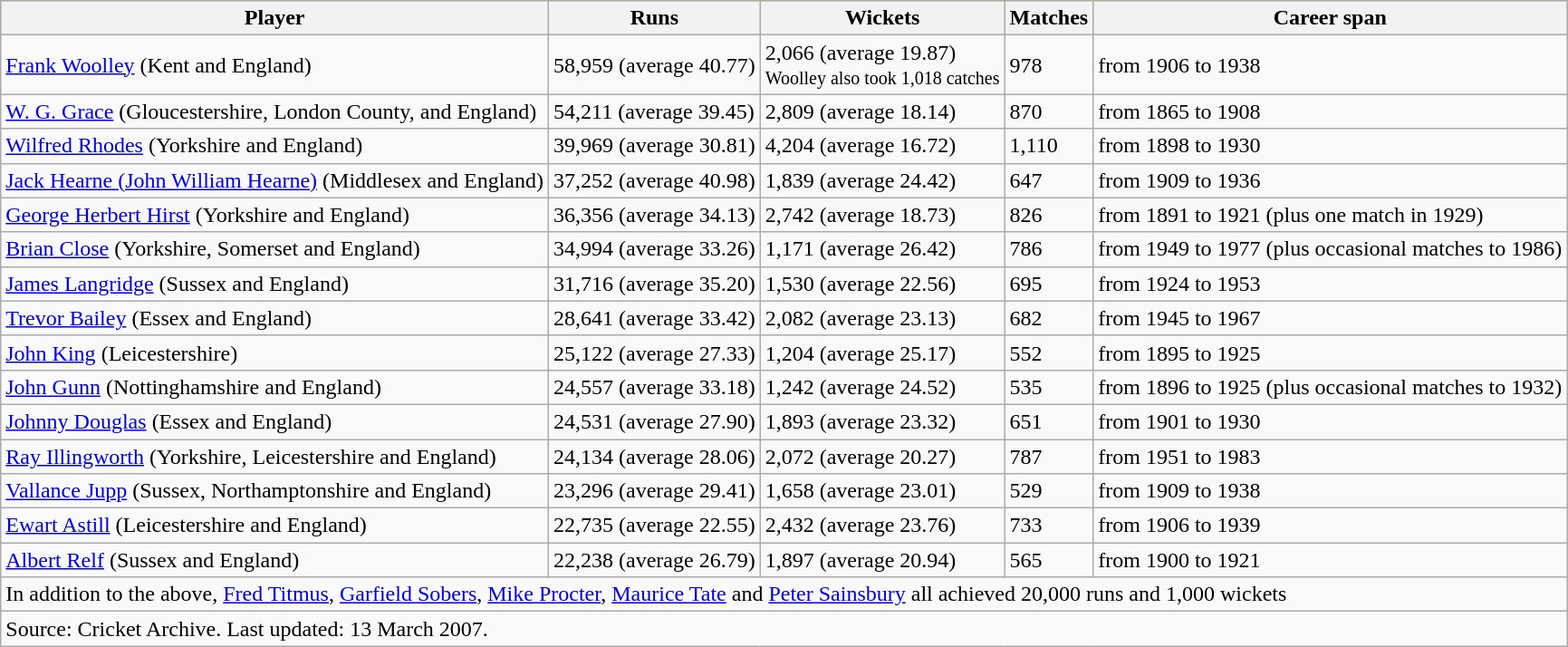<table class="wikitable">
<tr style="background:#fc6;">
<th>Player</th>
<th>Runs</th>
<th>Wickets</th>
<th>Matches</th>
<th>Career span</th>
</tr>
<tr>
<td><a href='#'>Frank Woolley</a> (Kent and England)</td>
<td>58,959 (average 40.77)</td>
<td>2,066 (average 19.87)<br><small>Woolley also took 1,018 catches</small></td>
<td>978</td>
<td>from 1906 to 1938</td>
</tr>
<tr>
<td><a href='#'>W. G. Grace</a> (Gloucestershire, London County, and England)</td>
<td>54,211 (average 39.45)</td>
<td>2,809 (average 18.14)</td>
<td>870</td>
<td>from 1865 to 1908</td>
</tr>
<tr>
<td><a href='#'>Wilfred Rhodes</a> (Yorkshire and England)</td>
<td>39,969 (average 30.81)</td>
<td>4,204 (average 16.72)</td>
<td>1,110</td>
<td>from 1898 to 1930</td>
</tr>
<tr>
<td><a href='#'>Jack Hearne (John William Hearne)</a> (Middlesex and England)</td>
<td>37,252 (average 40.98)</td>
<td>1,839 (average 24.42)</td>
<td>647</td>
<td>from 1909 to 1936</td>
</tr>
<tr>
<td><a href='#'>George Herbert Hirst</a> (Yorkshire and England)</td>
<td>36,356 (average 34.13)</td>
<td>2,742 (average 18.73)</td>
<td>826</td>
<td>from 1891 to 1921 (plus one match in 1929)</td>
</tr>
<tr>
<td><a href='#'>Brian Close</a> (Yorkshire, Somerset and England)</td>
<td>34,994 (average 33.26)</td>
<td>1,171 (average 26.42)</td>
<td>786</td>
<td>from 1949 to 1977 (plus occasional matches to 1986)</td>
</tr>
<tr>
<td><a href='#'>James Langridge</a> (Sussex and England)</td>
<td>31,716 (average 35.20)</td>
<td>1,530 (average 22.56)</td>
<td>695</td>
<td>from 1924 to 1953</td>
</tr>
<tr>
<td><a href='#'>Trevor Bailey</a> (Essex and England)</td>
<td>28,641 (average 33.42)</td>
<td>2,082 (average 23.13)</td>
<td>682</td>
<td>from 1945 to 1967</td>
</tr>
<tr>
<td><a href='#'>John King</a> (Leicestershire)</td>
<td>25,122 (average 27.33)</td>
<td>1,204 (average 25.17)</td>
<td>552</td>
<td>from 1895 to 1925</td>
</tr>
<tr>
<td><a href='#'>John Gunn</a> (Nottinghamshire and England)</td>
<td>24,557 (average 33.18)</td>
<td>1,242 (average 24.52)</td>
<td>535</td>
<td>from 1896 to 1925 (plus occasional matches to 1932)</td>
</tr>
<tr>
<td><a href='#'>Johnny Douglas</a> (Essex and England)</td>
<td>24,531 (average 27.90)</td>
<td>1,893 (average 23.32)</td>
<td>651</td>
<td>from 1901 to 1930</td>
</tr>
<tr>
<td><a href='#'>Ray Illingworth</a> (Yorkshire, Leicestershire and England)</td>
<td>24,134 (average 28.06)</td>
<td>2,072 (average 20.27)</td>
<td>787</td>
<td>from 1951 to 1983</td>
</tr>
<tr>
<td><a href='#'>Vallance Jupp</a> (Sussex, Northamptonshire and England)</td>
<td>23,296 (average 29.41)</td>
<td>1,658 (average 23.01)</td>
<td>529</td>
<td>from 1909 to 1938</td>
</tr>
<tr>
<td><a href='#'>Ewart Astill</a> (Leicestershire and England)</td>
<td>22,735 (average 22.55)</td>
<td>2,432 (average 23.76)</td>
<td>733</td>
<td>from 1906 to 1939</td>
</tr>
<tr>
<td><a href='#'>Albert Relf</a> (Sussex and England)</td>
<td>22,238 (average 26.79)</td>
<td>1,897 (average 20.94)</td>
<td>565</td>
<td>from 1900 to 1921</td>
</tr>
<tr>
<td colspan=5>In addition to the above, <a href='#'>Fred Titmus</a>, <a href='#'>Garfield Sobers</a>, <a href='#'>Mike Procter</a>, <a href='#'>Maurice Tate</a> and <a href='#'>Peter Sainsbury</a> all achieved 20,000 runs and 1,000 wickets </td>
</tr>
<tr>
<td colspan="5">Source: Cricket Archive. Last updated: 13 March 2007.</td>
</tr>
</table>
